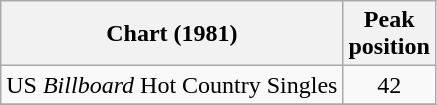<table class="wikitable">
<tr>
<th>Chart (1981)</th>
<th>Peak<br>position</th>
</tr>
<tr>
<td>US <em>Billboard</em> Hot Country Singles</td>
<td style="text-align:center;">42</td>
</tr>
<tr>
</tr>
</table>
